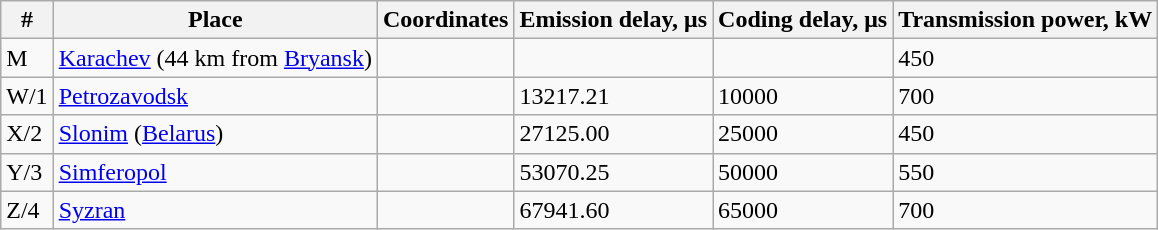<table class="wikitable">
<tr>
<th>#</th>
<th>Place</th>
<th>Coordinates</th>
<th>Emission delay, μs</th>
<th>Coding delay, μs</th>
<th>Transmission power, kW</th>
</tr>
<tr>
<td>M</td>
<td><a href='#'>Karachev</a> (44 km from <a href='#'>Bryansk</a>)</td>
<td></td>
<td></td>
<td></td>
<td>450</td>
</tr>
<tr>
<td>W/1</td>
<td><a href='#'>Petrozavodsk</a></td>
<td></td>
<td>13217.21</td>
<td>10000</td>
<td>700</td>
</tr>
<tr>
<td>X/2</td>
<td><a href='#'>Slonim</a> (<a href='#'>Belarus</a>)</td>
<td></td>
<td>27125.00</td>
<td>25000</td>
<td>450</td>
</tr>
<tr>
<td>Y/3</td>
<td><a href='#'>Simferopol</a></td>
<td></td>
<td>53070.25</td>
<td>50000</td>
<td>550</td>
</tr>
<tr>
<td>Z/4</td>
<td><a href='#'>Syzran</a></td>
<td></td>
<td>67941.60</td>
<td>65000</td>
<td>700</td>
</tr>
</table>
